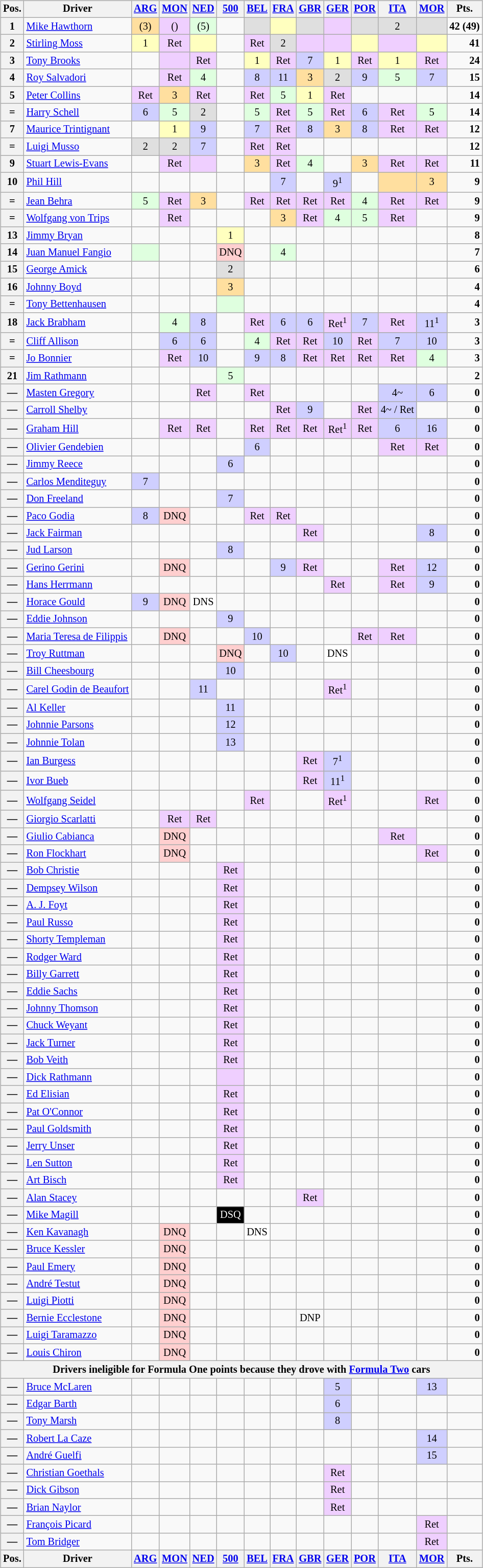<table>
<tr valign="top">
<td><br><table class="wikitable" style="font-size: 85%; text-align:center;">
<tr valign="top">
<th valign="middle">Pos.</th>
<th valign="middle">Driver</th>
<th><a href='#'>ARG</a><br></th>
<th><a href='#'>MON</a><br></th>
<th><a href='#'>NED</a><br></th>
<th><a href='#'>500</a><br></th>
<th><a href='#'>BEL</a><br></th>
<th><a href='#'>FRA</a><br></th>
<th><a href='#'>GBR</a><br></th>
<th><a href='#'>GER</a><br></th>
<th><a href='#'>POR</a><br></th>
<th><a href='#'>ITA</a><br></th>
<th><a href='#'>MOR</a><br></th>
<th valign="middle">Pts.</th>
</tr>
<tr>
<th>1</th>
<td align="left"> <a href='#'>Mike Hawthorn</a></td>
<td style="background:#ffdf9f;">(3)</td>
<td style="background:#efcfff;">()</td>
<td style="background:#dfffdf;">(5)</td>
<td></td>
<td style="background:#dfdfdf;"></td>
<td style="background:#ffffbf;"></td>
<td style="background:#dfdfdf;"></td>
<td style="background:#efcfff;"></td>
<td style="background:#dfdfdf;"></td>
<td style="background:#dfdfdf;">2</td>
<td style="background:#dfdfdf;"></td>
<td align="right"><strong>42 (49)</strong></td>
</tr>
<tr>
<th>2</th>
<td align="left"> <a href='#'>Stirling Moss</a></td>
<td style="background:#ffffbf;">1</td>
<td style="background:#efcfff;">Ret</td>
<td style="background:#ffffbf;"></td>
<td></td>
<td style="background:#efcfff;">Ret</td>
<td style="background:#dfdfdf;">2</td>
<td style="background:#efcfff;"></td>
<td style="background:#efcfff;"></td>
<td style="background:#ffffbf;"></td>
<td style="background:#efcfff;"></td>
<td style="background:#ffffbf;"></td>
<td align="right"><strong>41</strong></td>
</tr>
<tr>
<th>3</th>
<td align="left"> <a href='#'>Tony Brooks</a></td>
<td></td>
<td style="background:#efcfff;"></td>
<td style="background:#efcfff;">Ret</td>
<td></td>
<td style="background:#ffffbf;">1</td>
<td style="background:#efcfff;">Ret</td>
<td style="background:#cfcfff;">7</td>
<td style="background:#ffffbf;">1</td>
<td style="background:#efcfff;">Ret</td>
<td style="background:#ffffbf;">1</td>
<td style="background:#efcfff;">Ret</td>
<td align="right"><strong>24</strong></td>
</tr>
<tr>
<th>4</th>
<td align="left"> <a href='#'>Roy Salvadori</a></td>
<td></td>
<td style="background:#efcfff;">Ret</td>
<td style="background:#dfffdf;">4</td>
<td></td>
<td style="background:#cfcfff;">8</td>
<td style="background:#cfcfff;">11</td>
<td style="background:#ffdf9f;">3</td>
<td style="background:#dfdfdf;">2</td>
<td style="background:#cfcfff;">9</td>
<td style="background:#dfffdf;">5</td>
<td style="background:#cfcfff;">7</td>
<td align="right"><strong>15</strong></td>
</tr>
<tr>
<th>5</th>
<td align="left"> <a href='#'>Peter Collins</a></td>
<td style="background:#efcfff;">Ret</td>
<td style="background:#ffdf9f;">3</td>
<td style="background:#efcfff;">Ret</td>
<td></td>
<td style="background:#efcfff;">Ret</td>
<td style="background:#dfffdf;">5</td>
<td style="background:#ffffbf;">1</td>
<td style="background:#efcfff;">Ret</td>
<td></td>
<td></td>
<td></td>
<td align="right"><strong>14</strong></td>
</tr>
<tr>
<th>=</th>
<td align="left"> <a href='#'>Harry Schell</a></td>
<td style="background:#cfcfff;">6</td>
<td style="background:#dfffdf;">5</td>
<td style="background:#dfdfdf;">2</td>
<td></td>
<td style="background:#dfffdf;">5</td>
<td style="background:#efcfff;">Ret</td>
<td style="background:#dfffdf;">5</td>
<td style="background:#efcfff;">Ret</td>
<td style="background:#cfcfff;">6</td>
<td style="background:#efcfff;">Ret</td>
<td style="background:#dfffdf;">5</td>
<td align="right"><strong>14</strong></td>
</tr>
<tr>
<th>7</th>
<td align="left"> <a href='#'>Maurice Trintignant</a></td>
<td></td>
<td style="background:#ffffbf;">1</td>
<td style="background:#cfcfff;">9</td>
<td></td>
<td style="background:#cfcfff;">7</td>
<td style="background:#efcfff;">Ret</td>
<td style="background:#cfcfff;">8</td>
<td style="background:#ffdf9f;">3</td>
<td style="background:#cfcfff;">8</td>
<td style="background:#efcfff;">Ret</td>
<td style="background:#efcfff;">Ret</td>
<td align="right"><strong>12</strong></td>
</tr>
<tr>
<th>=</th>
<td align="left"> <a href='#'>Luigi Musso</a></td>
<td style="background:#dfdfdf;">2</td>
<td style="background:#dfdfdf;">2</td>
<td style="background:#cfcfff;">7</td>
<td></td>
<td style="background:#efcfff;">Ret</td>
<td style="background:#efcfff;">Ret</td>
<td></td>
<td></td>
<td></td>
<td></td>
<td></td>
<td align="right"><strong>12</strong></td>
</tr>
<tr>
<th>9</th>
<td align="left"> <a href='#'>Stuart Lewis-Evans</a></td>
<td></td>
<td style="background:#efcfff;">Ret</td>
<td style="background:#efcfff;"></td>
<td></td>
<td style="background:#ffdf9f;">3</td>
<td style="background:#efcfff;">Ret</td>
<td style="background:#dfffdf;">4</td>
<td></td>
<td style="background:#ffdf9f;">3</td>
<td style="background:#efcfff;">Ret</td>
<td style="background:#efcfff;">Ret</td>
<td align="right"><strong>11</strong></td>
</tr>
<tr>
<th>10</th>
<td align="left"> <a href='#'>Phil Hill</a></td>
<td></td>
<td></td>
<td></td>
<td></td>
<td></td>
<td style="background:#cfcfff;">7</td>
<td></td>
<td style="background:#cfcfff;">9<sup>1</sup></td>
<td></td>
<td style="background:#ffdf9f;"></td>
<td style="background:#ffdf9f;">3</td>
<td align="right"><strong>9</strong></td>
</tr>
<tr>
<th>=</th>
<td align="left"> <a href='#'>Jean Behra</a></td>
<td style="background:#dfffdf;">5</td>
<td style="background:#efcfff;">Ret</td>
<td style="background:#ffdf9f;">3</td>
<td></td>
<td style="background:#efcfff;">Ret</td>
<td style="background:#efcfff;">Ret</td>
<td style="background:#efcfff;">Ret</td>
<td style="background:#efcfff;">Ret</td>
<td style="background:#dfffdf;">4</td>
<td style="background:#efcfff;">Ret</td>
<td style="background:#efcfff;">Ret</td>
<td align="right"><strong>9</strong></td>
</tr>
<tr>
<th>=</th>
<td align="left"> <a href='#'>Wolfgang von Trips</a></td>
<td></td>
<td style="background:#efcfff;">Ret</td>
<td></td>
<td></td>
<td></td>
<td style="background:#ffdf9f;">3</td>
<td style="background:#efcfff;">Ret</td>
<td style="background:#dfffdf;">4</td>
<td style="background:#dfffdf;">5</td>
<td style="background:#efcfff;">Ret</td>
<td></td>
<td align="right"><strong>9</strong></td>
</tr>
<tr>
<th>13</th>
<td align="left"> <a href='#'>Jimmy Bryan</a></td>
<td></td>
<td></td>
<td></td>
<td style="background:#ffffbf;">1</td>
<td></td>
<td></td>
<td></td>
<td></td>
<td></td>
<td></td>
<td></td>
<td align="right"><strong>8</strong></td>
</tr>
<tr>
<th>14</th>
<td align="left"> <a href='#'>Juan Manuel Fangio</a></td>
<td style="background:#dfffdf;"></td>
<td></td>
<td></td>
<td style="background:#ffcfcf;">DNQ</td>
<td></td>
<td style="background:#dfffdf;">4</td>
<td></td>
<td></td>
<td></td>
<td></td>
<td></td>
<td align="right"><strong>7</strong></td>
</tr>
<tr>
<th>15</th>
<td align="left"> <a href='#'>George Amick</a></td>
<td></td>
<td></td>
<td></td>
<td style="background:#dfdfdf;">2</td>
<td></td>
<td></td>
<td></td>
<td></td>
<td></td>
<td></td>
<td></td>
<td align="right"><strong>6</strong></td>
</tr>
<tr>
<th>16</th>
<td align="left"> <a href='#'>Johnny Boyd</a></td>
<td></td>
<td></td>
<td></td>
<td style="background:#ffdf9f;">3</td>
<td></td>
<td></td>
<td></td>
<td></td>
<td></td>
<td></td>
<td></td>
<td align="right"><strong>4</strong></td>
</tr>
<tr>
<th>=</th>
<td align="left"> <a href='#'>Tony Bettenhausen</a></td>
<td></td>
<td></td>
<td></td>
<td style="background:#dfffdf;"></td>
<td></td>
<td></td>
<td></td>
<td></td>
<td></td>
<td></td>
<td></td>
<td align="right"><strong>4</strong></td>
</tr>
<tr>
<th>18</th>
<td align="left"> <a href='#'>Jack Brabham</a></td>
<td></td>
<td style="background:#dfffdf;">4</td>
<td style="background:#cfcfff;">8</td>
<td></td>
<td style="background:#efcfff;">Ret</td>
<td style="background:#cfcfff;">6</td>
<td style="background:#cfcfff;">6</td>
<td style="background:#efcfff;">Ret<sup>1</sup></td>
<td style="background:#cfcfff;">7</td>
<td style="background:#efcfff;">Ret</td>
<td style="background:#cfcfff;">11<sup>1</sup></td>
<td align="right"><strong>3</strong></td>
</tr>
<tr>
<th>=</th>
<td align="left"> <a href='#'>Cliff Allison</a></td>
<td></td>
<td style="background:#cfcfff;">6</td>
<td style="background:#cfcfff;">6</td>
<td></td>
<td style="background:#dfffdf;">4</td>
<td style="background:#efcfff;">Ret</td>
<td style="background:#efcfff;">Ret</td>
<td style="background:#cfcfff;">10</td>
<td style="background:#efcfff;">Ret</td>
<td style="background:#cfcfff;">7</td>
<td style="background:#cfcfff;">10</td>
<td align="right"><strong>3</strong></td>
</tr>
<tr>
<th>=</th>
<td align="left"> <a href='#'>Jo Bonnier</a></td>
<td></td>
<td style="background:#efcfff;">Ret</td>
<td style="background:#cfcfff;">10</td>
<td></td>
<td style="background:#cfcfff;">9</td>
<td style="background:#cfcfff;">8</td>
<td style="background:#efcfff;">Ret</td>
<td style="background:#efcfff;">Ret</td>
<td style="background:#efcfff;">Ret</td>
<td style="background:#efcfff;">Ret</td>
<td style="background:#dfffdf;">4</td>
<td align="right"><strong>3</strong></td>
</tr>
<tr>
<th>21</th>
<td align="left"> <a href='#'>Jim Rathmann</a></td>
<td></td>
<td></td>
<td></td>
<td style="background:#dfffdf;">5</td>
<td></td>
<td></td>
<td></td>
<td></td>
<td></td>
<td></td>
<td></td>
<td align="right"><strong>2</strong></td>
</tr>
<tr>
<th>—</th>
<td align="left"> <a href='#'>Masten Gregory</a></td>
<td></td>
<td></td>
<td style="background:#efcfff;">Ret</td>
<td></td>
<td style="background:#efcfff;">Ret</td>
<td></td>
<td></td>
<td></td>
<td></td>
<td style="background:#cfcfff;">4~</td>
<td style="background:#cfcfff;">6</td>
<td align="right"><strong>0</strong></td>
</tr>
<tr>
<th>—</th>
<td align="left"> <a href='#'>Carroll Shelby</a></td>
<td></td>
<td></td>
<td></td>
<td></td>
<td></td>
<td style="background:#efcfff;">Ret</td>
<td style="background:#cfcfff;">9</td>
<td></td>
<td style="background:#efcfff;">Ret</td>
<td style="background:#cfcfff;">4~ / Ret</td>
<td></td>
<td align="right"><strong>0</strong></td>
</tr>
<tr>
<th>—</th>
<td align="left"> <a href='#'>Graham Hill</a></td>
<td></td>
<td style="background:#efcfff;">Ret</td>
<td style="background:#efcfff;">Ret</td>
<td></td>
<td style="background:#efcfff;">Ret</td>
<td style="background:#efcfff;">Ret</td>
<td style="background:#efcfff;">Ret</td>
<td style="background:#efcfff;">Ret<sup>1</sup></td>
<td style="background:#efcfff;">Ret</td>
<td style="background:#cfcfff;">6</td>
<td style="background:#cfcfff;">16</td>
<td align="right"><strong>0</strong></td>
</tr>
<tr>
<th>—</th>
<td align="left"> <a href='#'>Olivier Gendebien</a></td>
<td></td>
<td></td>
<td></td>
<td></td>
<td style="background:#cfcfff;">6</td>
<td></td>
<td></td>
<td></td>
<td></td>
<td style="background:#efcfff;">Ret</td>
<td style="background:#efcfff;">Ret</td>
<td align="right"><strong>0</strong></td>
</tr>
<tr>
<th>—</th>
<td align="left"> <a href='#'>Jimmy Reece</a></td>
<td></td>
<td></td>
<td></td>
<td style="background:#cfcfff;">6</td>
<td></td>
<td></td>
<td></td>
<td></td>
<td></td>
<td></td>
<td></td>
<td align="right"><strong>0</strong></td>
</tr>
<tr>
<th>—</th>
<td align="left"> <a href='#'>Carlos Menditeguy</a></td>
<td style="background:#cfcfff;">7</td>
<td></td>
<td></td>
<td></td>
<td></td>
<td></td>
<td></td>
<td></td>
<td></td>
<td></td>
<td></td>
<td align="right"><strong>0</strong></td>
</tr>
<tr>
<th>—</th>
<td align="left"> <a href='#'>Don Freeland</a></td>
<td></td>
<td></td>
<td></td>
<td style="background:#cfcfff;">7</td>
<td></td>
<td></td>
<td></td>
<td></td>
<td></td>
<td></td>
<td></td>
<td align="right"><strong>0</strong></td>
</tr>
<tr>
<th>—</th>
<td align="left"> <a href='#'>Paco Godia</a></td>
<td style="background:#cfcfff;">8</td>
<td style="background:#ffcfcf;">DNQ</td>
<td></td>
<td></td>
<td style="background:#efcfff;">Ret</td>
<td style="background:#efcfff;">Ret</td>
<td></td>
<td></td>
<td></td>
<td></td>
<td></td>
<td align="right"><strong>0</strong></td>
</tr>
<tr>
<th>—</th>
<td align="left"> <a href='#'>Jack Fairman</a></td>
<td></td>
<td></td>
<td></td>
<td></td>
<td></td>
<td></td>
<td style="background:#efcfff;">Ret</td>
<td></td>
<td></td>
<td></td>
<td style="background:#cfcfff;">8</td>
<td align="right"><strong>0</strong></td>
</tr>
<tr>
<th>—</th>
<td align="left"> <a href='#'>Jud Larson</a></td>
<td></td>
<td></td>
<td></td>
<td style="background:#cfcfff;">8</td>
<td></td>
<td></td>
<td></td>
<td></td>
<td></td>
<td></td>
<td></td>
<td align="right"><strong>0</strong></td>
</tr>
<tr>
<th>—</th>
<td align="left"> <a href='#'>Gerino Gerini</a></td>
<td></td>
<td style="background:#ffcfcf;">DNQ</td>
<td></td>
<td></td>
<td></td>
<td style="background:#cfcfff;">9</td>
<td style="background:#efcfff;">Ret</td>
<td></td>
<td></td>
<td style="background:#efcfff;">Ret</td>
<td style="background:#cfcfff;">12</td>
<td align="right"><strong>0</strong></td>
</tr>
<tr>
<th>—</th>
<td align="left"> <a href='#'>Hans Herrmann</a></td>
<td></td>
<td></td>
<td></td>
<td></td>
<td></td>
<td></td>
<td></td>
<td style="background:#efcfff;">Ret</td>
<td></td>
<td style="background:#efcfff;">Ret</td>
<td style="background:#cfcfff;">9</td>
<td align="right"><strong>0</strong></td>
</tr>
<tr>
<th>—</th>
<td align="left"> <a href='#'>Horace Gould</a></td>
<td style="background:#cfcfff;">9</td>
<td style="background:#ffcfcf;">DNQ</td>
<td style="background:#ffffff;">DNS</td>
<td></td>
<td></td>
<td></td>
<td></td>
<td></td>
<td></td>
<td></td>
<td></td>
<td align="right"><strong>0</strong></td>
</tr>
<tr>
<th>—</th>
<td align="left"> <a href='#'>Eddie Johnson</a></td>
<td></td>
<td></td>
<td></td>
<td style="background:#cfcfff;">9</td>
<td></td>
<td></td>
<td></td>
<td></td>
<td></td>
<td></td>
<td></td>
<td align="right"><strong>0</strong></td>
</tr>
<tr>
<th>—</th>
<td align="left"> <a href='#'>Maria Teresa de Filippis</a></td>
<td></td>
<td style="background:#ffcfcf;">DNQ</td>
<td></td>
<td></td>
<td style="background:#cfcfff;">10</td>
<td></td>
<td></td>
<td></td>
<td style="background:#efcfff;">Ret</td>
<td style="background:#efcfff;">Ret</td>
<td></td>
<td align="right"><strong>0</strong></td>
</tr>
<tr>
<th>—</th>
<td align="left"> <a href='#'>Troy Ruttman</a></td>
<td></td>
<td></td>
<td></td>
<td style="background:#ffcfcf;">DNQ</td>
<td></td>
<td style="background:#cfcfff;">10</td>
<td></td>
<td style="background:#ffffff;">DNS</td>
<td></td>
<td></td>
<td></td>
<td align="right"><strong>0</strong></td>
</tr>
<tr>
<th>—</th>
<td align="left"> <a href='#'>Bill Cheesbourg</a></td>
<td></td>
<td></td>
<td></td>
<td style="background:#cfcfff;">10</td>
<td></td>
<td></td>
<td></td>
<td></td>
<td></td>
<td></td>
<td></td>
<td align="right"><strong>0</strong></td>
</tr>
<tr>
<th>—</th>
<td align="left"> <a href='#'>Carel Godin de Beaufort</a></td>
<td></td>
<td></td>
<td style="background:#cfcfff;">11</td>
<td></td>
<td></td>
<td></td>
<td></td>
<td style="background:#efcfff;">Ret<sup>1</sup></td>
<td></td>
<td></td>
<td></td>
<td align="right"><strong>0</strong></td>
</tr>
<tr>
<th>—</th>
<td align="left"> <a href='#'>Al Keller</a></td>
<td></td>
<td></td>
<td></td>
<td style="background:#cfcfff;">11</td>
<td></td>
<td></td>
<td></td>
<td></td>
<td></td>
<td></td>
<td></td>
<td align="right"><strong>0</strong></td>
</tr>
<tr>
<th>—</th>
<td align="left"> <a href='#'>Johnnie Parsons</a></td>
<td></td>
<td></td>
<td></td>
<td style="background:#cfcfff;">12</td>
<td></td>
<td></td>
<td></td>
<td></td>
<td></td>
<td></td>
<td></td>
<td align="right"><strong>0</strong></td>
</tr>
<tr>
<th>—</th>
<td align="left"> <a href='#'>Johnnie Tolan</a></td>
<td></td>
<td></td>
<td></td>
<td style="background:#cfcfff;">13</td>
<td></td>
<td></td>
<td></td>
<td></td>
<td></td>
<td></td>
<td></td>
<td align="right"><strong>0</strong></td>
</tr>
<tr>
<th>—</th>
<td align="left"> <a href='#'>Ian Burgess</a></td>
<td></td>
<td></td>
<td></td>
<td></td>
<td></td>
<td></td>
<td style="background:#efcfff;">Ret</td>
<td style="background:#cfcfff;">7<sup>1</sup></td>
<td></td>
<td></td>
<td></td>
<td align="right"><strong>0</strong></td>
</tr>
<tr>
<th>—</th>
<td align="left"> <a href='#'>Ivor Bueb</a></td>
<td></td>
<td></td>
<td></td>
<td></td>
<td></td>
<td></td>
<td style="background:#efcfff;">Ret</td>
<td style="background:#cfcfff;">11<sup>1</sup></td>
<td></td>
<td></td>
<td></td>
<td align="right"><strong>0</strong></td>
</tr>
<tr>
<th>—</th>
<td align="left"> <a href='#'>Wolfgang Seidel</a></td>
<td></td>
<td></td>
<td></td>
<td></td>
<td style="background:#efcfff;">Ret</td>
<td></td>
<td></td>
<td style="background:#efcfff;">Ret<sup>1</sup></td>
<td></td>
<td></td>
<td style="background:#efcfff;">Ret</td>
<td align="right"><strong>0</strong></td>
</tr>
<tr>
<th>—</th>
<td align="left"> <a href='#'>Giorgio Scarlatti</a></td>
<td></td>
<td style="background:#efcfff;">Ret</td>
<td style="background:#efcfff;">Ret</td>
<td></td>
<td></td>
<td></td>
<td></td>
<td></td>
<td></td>
<td></td>
<td></td>
<td align="right"><strong>0</strong></td>
</tr>
<tr>
<th>—</th>
<td align="left"> <a href='#'>Giulio Cabianca</a></td>
<td></td>
<td style="background:#ffcfcf;">DNQ</td>
<td></td>
<td></td>
<td></td>
<td></td>
<td></td>
<td></td>
<td></td>
<td style="background:#efcfff;">Ret</td>
<td></td>
<td align="right"><strong>0</strong></td>
</tr>
<tr>
<th>—</th>
<td align="left"> <a href='#'>Ron Flockhart</a></td>
<td></td>
<td style="background:#ffcfcf;">DNQ</td>
<td></td>
<td></td>
<td></td>
<td></td>
<td></td>
<td></td>
<td></td>
<td></td>
<td style="background:#efcfff;">Ret</td>
<td align="right"><strong>0</strong></td>
</tr>
<tr>
<th>—</th>
<td align="left"> <a href='#'>Bob Christie</a></td>
<td></td>
<td></td>
<td></td>
<td style="background:#efcfff;">Ret</td>
<td></td>
<td></td>
<td></td>
<td></td>
<td></td>
<td></td>
<td></td>
<td align="right"><strong>0</strong></td>
</tr>
<tr>
<th>—</th>
<td align="left"> <a href='#'>Dempsey Wilson</a></td>
<td></td>
<td></td>
<td></td>
<td style="background:#efcfff;">Ret</td>
<td></td>
<td></td>
<td></td>
<td></td>
<td></td>
<td></td>
<td></td>
<td align="right"><strong>0</strong></td>
</tr>
<tr>
<th>—</th>
<td align="left"> <a href='#'>A. J. Foyt</a></td>
<td></td>
<td></td>
<td></td>
<td style="background:#efcfff;">Ret</td>
<td></td>
<td></td>
<td></td>
<td></td>
<td></td>
<td></td>
<td></td>
<td align="right"><strong>0</strong></td>
</tr>
<tr>
<th>—</th>
<td align="left"> <a href='#'>Paul Russo</a></td>
<td></td>
<td></td>
<td></td>
<td style="background:#efcfff;">Ret</td>
<td></td>
<td></td>
<td></td>
<td></td>
<td></td>
<td></td>
<td></td>
<td align="right"><strong>0</strong></td>
</tr>
<tr>
<th>—</th>
<td align="left"> <a href='#'>Shorty Templeman</a></td>
<td></td>
<td></td>
<td></td>
<td style="background:#efcfff;">Ret</td>
<td></td>
<td></td>
<td></td>
<td></td>
<td></td>
<td></td>
<td></td>
<td align="right"><strong>0</strong></td>
</tr>
<tr>
<th>—</th>
<td align="left"> <a href='#'>Rodger Ward</a></td>
<td></td>
<td></td>
<td></td>
<td style="background:#efcfff;">Ret</td>
<td></td>
<td></td>
<td></td>
<td></td>
<td></td>
<td></td>
<td></td>
<td align="right"><strong>0</strong></td>
</tr>
<tr>
<th>—</th>
<td align="left"> <a href='#'>Billy Garrett</a></td>
<td></td>
<td></td>
<td></td>
<td style="background:#efcfff;">Ret</td>
<td></td>
<td></td>
<td></td>
<td></td>
<td></td>
<td></td>
<td></td>
<td align="right"><strong>0</strong></td>
</tr>
<tr>
<th>—</th>
<td align="left"> <a href='#'>Eddie Sachs</a></td>
<td></td>
<td></td>
<td></td>
<td style="background:#efcfff;">Ret</td>
<td></td>
<td></td>
<td></td>
<td></td>
<td></td>
<td></td>
<td></td>
<td align="right"><strong>0</strong></td>
</tr>
<tr>
<th>—</th>
<td align="left"> <a href='#'>Johnny Thomson</a></td>
<td></td>
<td></td>
<td></td>
<td style="background:#efcfff;">Ret</td>
<td></td>
<td></td>
<td></td>
<td></td>
<td></td>
<td></td>
<td></td>
<td align="right"><strong>0</strong></td>
</tr>
<tr>
<th>—</th>
<td align="left"> <a href='#'>Chuck Weyant</a></td>
<td></td>
<td></td>
<td></td>
<td style="background:#efcfff;">Ret</td>
<td></td>
<td></td>
<td></td>
<td></td>
<td></td>
<td></td>
<td></td>
<td align="right"><strong>0</strong></td>
</tr>
<tr>
<th>—</th>
<td align="left"> <a href='#'>Jack Turner</a></td>
<td></td>
<td></td>
<td></td>
<td style="background:#efcfff;">Ret</td>
<td></td>
<td></td>
<td></td>
<td></td>
<td></td>
<td></td>
<td></td>
<td align="right"><strong>0</strong></td>
</tr>
<tr>
<th>—</th>
<td align="left"> <a href='#'>Bob Veith</a></td>
<td></td>
<td></td>
<td></td>
<td style="background:#efcfff;">Ret</td>
<td></td>
<td></td>
<td></td>
<td></td>
<td></td>
<td></td>
<td></td>
<td align="right"><strong>0</strong></td>
</tr>
<tr>
<th>—</th>
<td align="left"> <a href='#'>Dick Rathmann</a></td>
<td></td>
<td></td>
<td></td>
<td style="background:#efcfff;"></td>
<td></td>
<td></td>
<td></td>
<td></td>
<td></td>
<td></td>
<td></td>
<td align="right"><strong>0</strong></td>
</tr>
<tr>
<th>—</th>
<td align="left"> <a href='#'>Ed Elisian</a></td>
<td></td>
<td></td>
<td></td>
<td style="background:#efcfff;">Ret</td>
<td></td>
<td></td>
<td></td>
<td></td>
<td></td>
<td></td>
<td></td>
<td align="right"><strong>0</strong></td>
</tr>
<tr>
<th>—</th>
<td align="left"> <a href='#'>Pat O'Connor</a></td>
<td></td>
<td></td>
<td></td>
<td style="background:#efcfff;">Ret</td>
<td></td>
<td></td>
<td></td>
<td></td>
<td></td>
<td></td>
<td></td>
<td align="right"><strong>0</strong></td>
</tr>
<tr>
<th>—</th>
<td align="left"> <a href='#'>Paul Goldsmith</a></td>
<td></td>
<td></td>
<td></td>
<td style="background:#efcfff;">Ret</td>
<td></td>
<td></td>
<td></td>
<td></td>
<td></td>
<td></td>
<td></td>
<td align="right"><strong>0</strong></td>
</tr>
<tr>
<th>—</th>
<td align="left"> <a href='#'>Jerry Unser</a></td>
<td></td>
<td></td>
<td></td>
<td style="background:#efcfff;">Ret</td>
<td></td>
<td></td>
<td></td>
<td></td>
<td></td>
<td></td>
<td></td>
<td align="right"><strong>0</strong></td>
</tr>
<tr>
<th>—</th>
<td align="left"> <a href='#'>Len Sutton</a></td>
<td></td>
<td></td>
<td></td>
<td style="background:#efcfff;">Ret</td>
<td></td>
<td></td>
<td></td>
<td></td>
<td></td>
<td></td>
<td></td>
<td align="right"><strong>0</strong></td>
</tr>
<tr>
<th>—</th>
<td align="left"> <a href='#'>Art Bisch</a></td>
<td></td>
<td></td>
<td></td>
<td style="background:#efcfff;">Ret</td>
<td></td>
<td></td>
<td></td>
<td></td>
<td></td>
<td></td>
<td></td>
<td align="right"><strong>0</strong></td>
</tr>
<tr>
<th>—</th>
<td align="left"> <a href='#'>Alan Stacey</a></td>
<td></td>
<td></td>
<td></td>
<td></td>
<td></td>
<td></td>
<td style="background:#efcfff;">Ret</td>
<td></td>
<td></td>
<td></td>
<td></td>
<td align="right"><strong>0</strong></td>
</tr>
<tr>
<th>—</th>
<td align="left"> <a href='#'>Mike Magill</a></td>
<td></td>
<td></td>
<td></td>
<td style="background:#000000; color: white">DSQ</td>
<td></td>
<td></td>
<td></td>
<td></td>
<td></td>
<td></td>
<td></td>
<td align="right"><strong>0</strong></td>
</tr>
<tr>
<th>—</th>
<td align="left"> <a href='#'>Ken Kavanagh</a></td>
<td></td>
<td style="background:#ffcfcf;">DNQ</td>
<td></td>
<td></td>
<td style="background:#ffffff;">DNS</td>
<td></td>
<td></td>
<td></td>
<td></td>
<td></td>
<td></td>
<td align="right"><strong>0</strong></td>
</tr>
<tr>
<th>—</th>
<td align="left"> <a href='#'>Bruce Kessler</a></td>
<td></td>
<td style="background:#ffcfcf;">DNQ</td>
<td></td>
<td></td>
<td></td>
<td></td>
<td></td>
<td></td>
<td></td>
<td></td>
<td></td>
<td align="right"><strong>0</strong></td>
</tr>
<tr>
<th>—</th>
<td align="left"> <a href='#'>Paul Emery</a></td>
<td></td>
<td style="background:#ffcfcf;">DNQ</td>
<td></td>
<td></td>
<td></td>
<td></td>
<td></td>
<td></td>
<td></td>
<td></td>
<td></td>
<td align="right"><strong>0</strong></td>
</tr>
<tr>
<th>—</th>
<td align="left"> <a href='#'>André Testut</a></td>
<td></td>
<td style="background:#ffcfcf;">DNQ</td>
<td></td>
<td></td>
<td></td>
<td></td>
<td></td>
<td></td>
<td></td>
<td></td>
<td></td>
<td align="right"><strong>0</strong></td>
</tr>
<tr>
<th>—</th>
<td align="left"> <a href='#'>Luigi Piotti</a></td>
<td></td>
<td style="background:#ffcfcf;">DNQ</td>
<td></td>
<td></td>
<td></td>
<td></td>
<td></td>
<td></td>
<td></td>
<td></td>
<td></td>
<td align="right"><strong>0</strong></td>
</tr>
<tr>
<th>—</th>
<td align="left"> <a href='#'>Bernie Ecclestone</a></td>
<td></td>
<td style="background:#ffcfcf;">DNQ</td>
<td></td>
<td></td>
<td></td>
<td></td>
<td>DNP</td>
<td></td>
<td></td>
<td></td>
<td></td>
<td align="right"><strong>0</strong></td>
</tr>
<tr>
<th>—</th>
<td align="left"> <a href='#'>Luigi Taramazzo</a></td>
<td></td>
<td style="background:#ffcfcf;">DNQ</td>
<td></td>
<td></td>
<td></td>
<td></td>
<td></td>
<td></td>
<td></td>
<td></td>
<td></td>
<td align="right"><strong>0</strong></td>
</tr>
<tr>
<th>—</th>
<td align="left"> <a href='#'>Louis Chiron</a></td>
<td></td>
<td style="background:#ffcfcf;">DNQ</td>
<td></td>
<td></td>
<td></td>
<td></td>
<td></td>
<td></td>
<td></td>
<td></td>
<td></td>
<td align="right"><strong>0</strong></td>
</tr>
<tr>
<th colspan=14>Drivers ineligible for Formula One points because they drove with <a href='#'>Formula Two</a> cars</th>
</tr>
<tr>
<th>—</th>
<td align="left"> <a href='#'>Bruce McLaren</a></td>
<td></td>
<td></td>
<td></td>
<td></td>
<td></td>
<td></td>
<td></td>
<td style="background:#cfcfff;">5</td>
<td></td>
<td></td>
<td style="background:#cfcfff;">13</td>
<td></td>
</tr>
<tr>
<th>—</th>
<td align="left"> <a href='#'>Edgar Barth</a></td>
<td></td>
<td></td>
<td></td>
<td></td>
<td></td>
<td></td>
<td></td>
<td style="background:#cfcfff;">6</td>
<td></td>
<td></td>
<td></td>
<td></td>
</tr>
<tr>
<th>—</th>
<td align="left"> <a href='#'>Tony Marsh</a></td>
<td></td>
<td></td>
<td></td>
<td></td>
<td></td>
<td></td>
<td></td>
<td style="background:#cfcfff;">8</td>
<td></td>
<td></td>
<td></td>
<td></td>
</tr>
<tr>
<th>—</th>
<td align="left"> <a href='#'>Robert La Caze</a></td>
<td></td>
<td></td>
<td></td>
<td></td>
<td></td>
<td></td>
<td></td>
<td></td>
<td></td>
<td></td>
<td style="background:#cfcfff;">14</td>
<td></td>
</tr>
<tr>
<th>—</th>
<td align="left"> <a href='#'>André Guelfi</a></td>
<td></td>
<td></td>
<td></td>
<td></td>
<td></td>
<td></td>
<td></td>
<td></td>
<td></td>
<td></td>
<td style="background:#cfcfff;">15</td>
<td></td>
</tr>
<tr>
<th>—</th>
<td align="left"> <a href='#'>Christian Goethals</a></td>
<td></td>
<td></td>
<td></td>
<td></td>
<td></td>
<td></td>
<td></td>
<td style="background:#efcfff;">Ret</td>
<td></td>
<td></td>
<td></td>
<td></td>
</tr>
<tr>
<th>—</th>
<td align="left"> <a href='#'>Dick Gibson</a></td>
<td></td>
<td></td>
<td></td>
<td></td>
<td></td>
<td></td>
<td></td>
<td style="background:#efcfff;">Ret</td>
<td></td>
<td></td>
<td></td>
<td></td>
</tr>
<tr>
<th>—</th>
<td align="left"> <a href='#'>Brian Naylor</a></td>
<td></td>
<td></td>
<td></td>
<td></td>
<td></td>
<td></td>
<td></td>
<td style="background:#efcfff;">Ret</td>
<td></td>
<td></td>
<td></td>
<td></td>
</tr>
<tr>
<th>—</th>
<td align="left"> <a href='#'>François Picard</a></td>
<td></td>
<td></td>
<td></td>
<td></td>
<td></td>
<td></td>
<td></td>
<td></td>
<td></td>
<td></td>
<td style="background:#efcfff;">Ret</td>
<td></td>
</tr>
<tr>
<th>—</th>
<td align="left"> <a href='#'>Tom Bridger</a></td>
<td></td>
<td></td>
<td></td>
<td></td>
<td></td>
<td></td>
<td></td>
<td></td>
<td></td>
<td></td>
<td style="background:#efcfff;">Ret</td>
<td></td>
</tr>
<tr valign="top">
<th valign="middle">Pos.</th>
<th valign="middle">Driver</th>
<th><a href='#'>ARG</a><br></th>
<th><a href='#'>MON</a><br></th>
<th><a href='#'>NED</a><br></th>
<th><a href='#'>500</a><br></th>
<th><a href='#'>BEL</a><br></th>
<th><a href='#'>FRA</a><br></th>
<th><a href='#'>GBR</a><br></th>
<th><a href='#'>GER</a><br></th>
<th><a href='#'>POR</a><br></th>
<th><a href='#'>ITA</a><br></th>
<th><a href='#'>MOR</a><br></th>
<th valign="middle">Pts.</th>
</tr>
</table>
</td>
<td valign="top"><br></td>
</tr>
</table>
